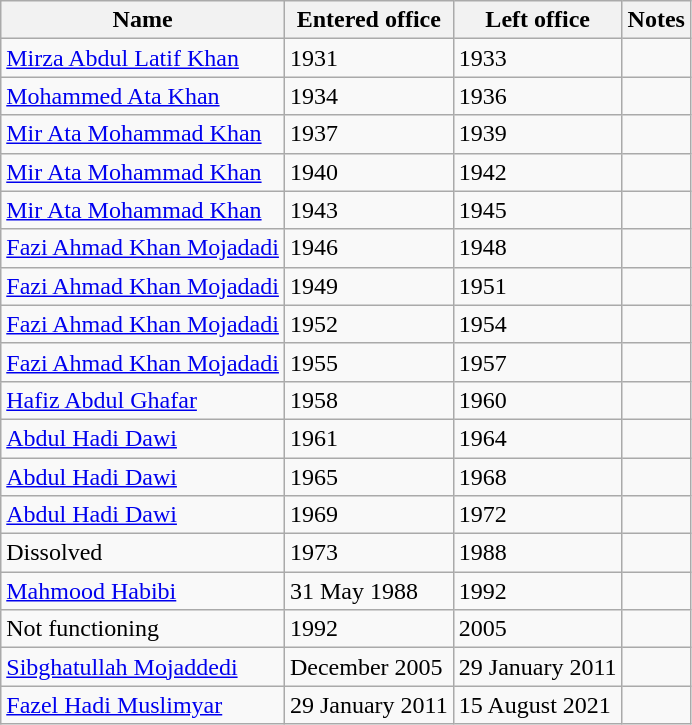<table class="wikitable">
<tr>
<th>Name</th>
<th>Entered office</th>
<th>Left office</th>
<th>Notes</th>
</tr>
<tr>
<td><a href='#'>Mirza Abdul Latif Khan</a></td>
<td>1931</td>
<td>1933</td>
<td></td>
</tr>
<tr>
<td><a href='#'>Mohammed Ata Khan</a></td>
<td>1934</td>
<td>1936</td>
<td></td>
</tr>
<tr>
<td><a href='#'>Mir Ata Mohammad Khan</a></td>
<td>1937</td>
<td>1939</td>
<td></td>
</tr>
<tr>
<td><a href='#'>Mir Ata Mohammad Khan</a></td>
<td>1940</td>
<td>1942</td>
<td></td>
</tr>
<tr>
<td><a href='#'>Mir Ata Mohammad Khan</a></td>
<td>1943</td>
<td>1945</td>
<td></td>
</tr>
<tr>
<td><a href='#'>Fazi Ahmad Khan Mojadadi</a></td>
<td>1946</td>
<td>1948</td>
<td></td>
</tr>
<tr>
<td><a href='#'>Fazi Ahmad Khan Mojadadi</a></td>
<td>1949</td>
<td>1951</td>
<td></td>
</tr>
<tr>
<td><a href='#'>Fazi Ahmad Khan Mojadadi</a></td>
<td>1952</td>
<td>1954</td>
<td></td>
</tr>
<tr>
<td><a href='#'>Fazi Ahmad Khan Mojadadi</a></td>
<td>1955</td>
<td>1957</td>
<td></td>
</tr>
<tr>
<td><a href='#'>Hafiz Abdul Ghafar</a></td>
<td>1958</td>
<td>1960</td>
<td></td>
</tr>
<tr>
<td><a href='#'>Abdul Hadi Dawi</a></td>
<td>1961</td>
<td>1964</td>
<td></td>
</tr>
<tr>
<td><a href='#'>Abdul Hadi Dawi</a></td>
<td>1965</td>
<td>1968</td>
<td></td>
</tr>
<tr>
<td><a href='#'>Abdul Hadi Dawi</a></td>
<td>1969</td>
<td>1972</td>
<td></td>
</tr>
<tr>
<td>Dissolved</td>
<td>1973</td>
<td>1988</td>
<td></td>
</tr>
<tr>
<td><a href='#'>Mahmood Habibi</a></td>
<td>31 May 1988</td>
<td>1992</td>
<td></td>
</tr>
<tr>
<td>Not functioning</td>
<td>1992</td>
<td>2005</td>
<td></td>
</tr>
<tr>
<td><a href='#'>Sibghatullah Mojaddedi</a></td>
<td>December 2005</td>
<td>29 January 2011</td>
<td></td>
</tr>
<tr>
<td><a href='#'>Fazel Hadi Muslimyar</a></td>
<td>29 January 2011</td>
<td>15 August 2021</td>
<td></td>
</tr>
</table>
